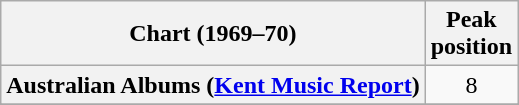<table class="wikitable sortable plainrowheaders" style="text-align:center">
<tr>
<th scope="col">Chart (1969–70)</th>
<th scope="col">Peak<br> position</th>
</tr>
<tr>
<th scope="row">Australian Albums (<a href='#'>Kent Music Report</a>)</th>
<td align="center">8</td>
</tr>
<tr>
</tr>
<tr>
</tr>
<tr>
</tr>
<tr>
</tr>
</table>
